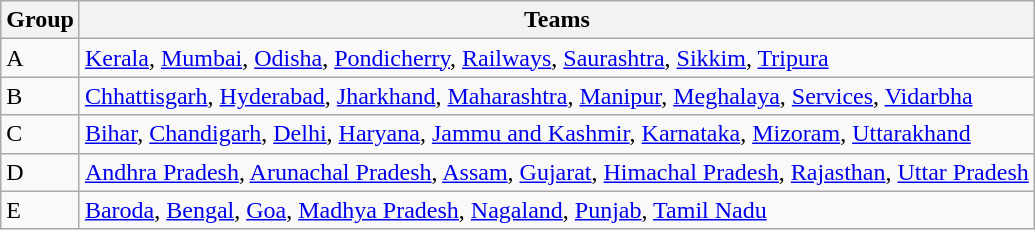<table class="wikitable">
<tr>
<th>Group</th>
<th>Teams</th>
</tr>
<tr>
<td>A</td>
<td><a href='#'>Kerala</a>, <a href='#'>Mumbai</a>, <a href='#'>Odisha</a>, <a href='#'>Pondicherry</a>, <a href='#'>Railways</a>, <a href='#'>Saurashtra</a>, <a href='#'>Sikkim</a>, <a href='#'>Tripura</a></td>
</tr>
<tr>
<td>B</td>
<td><a href='#'>Chhattisgarh</a>, <a href='#'>Hyderabad</a>, <a href='#'>Jharkhand</a>, <a href='#'>Maharashtra</a>, <a href='#'>Manipur</a>, <a href='#'>Meghalaya</a>, <a href='#'>Services</a>, <a href='#'>Vidarbha</a></td>
</tr>
<tr>
<td>C</td>
<td><a href='#'>Bihar</a>, <a href='#'>Chandigarh</a>, <a href='#'>Delhi</a>, <a href='#'>Haryana</a>, <a href='#'>Jammu and Kashmir</a>, <a href='#'>Karnataka</a>, <a href='#'>Mizoram</a>, <a href='#'>Uttarakhand</a></td>
</tr>
<tr>
<td>D</td>
<td><a href='#'>Andhra Pradesh</a>, <a href='#'>Arunachal Pradesh</a>, <a href='#'>Assam</a>, <a href='#'>Gujarat</a>, <a href='#'>Himachal Pradesh</a>, <a href='#'>Rajasthan</a>, <a href='#'>Uttar Pradesh</a></td>
</tr>
<tr>
<td>E</td>
<td><a href='#'>Baroda</a>, <a href='#'>Bengal</a>, <a href='#'>Goa</a>, <a href='#'>Madhya Pradesh</a>, <a href='#'>Nagaland</a>, <a href='#'>Punjab</a>, <a href='#'>Tamil Nadu</a></td>
</tr>
</table>
